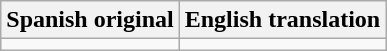<table class="wikitable">
<tr>
<th>Spanish original</th>
<th>English translation</th>
</tr>
<tr>
<td></td>
<td></td>
</tr>
</table>
